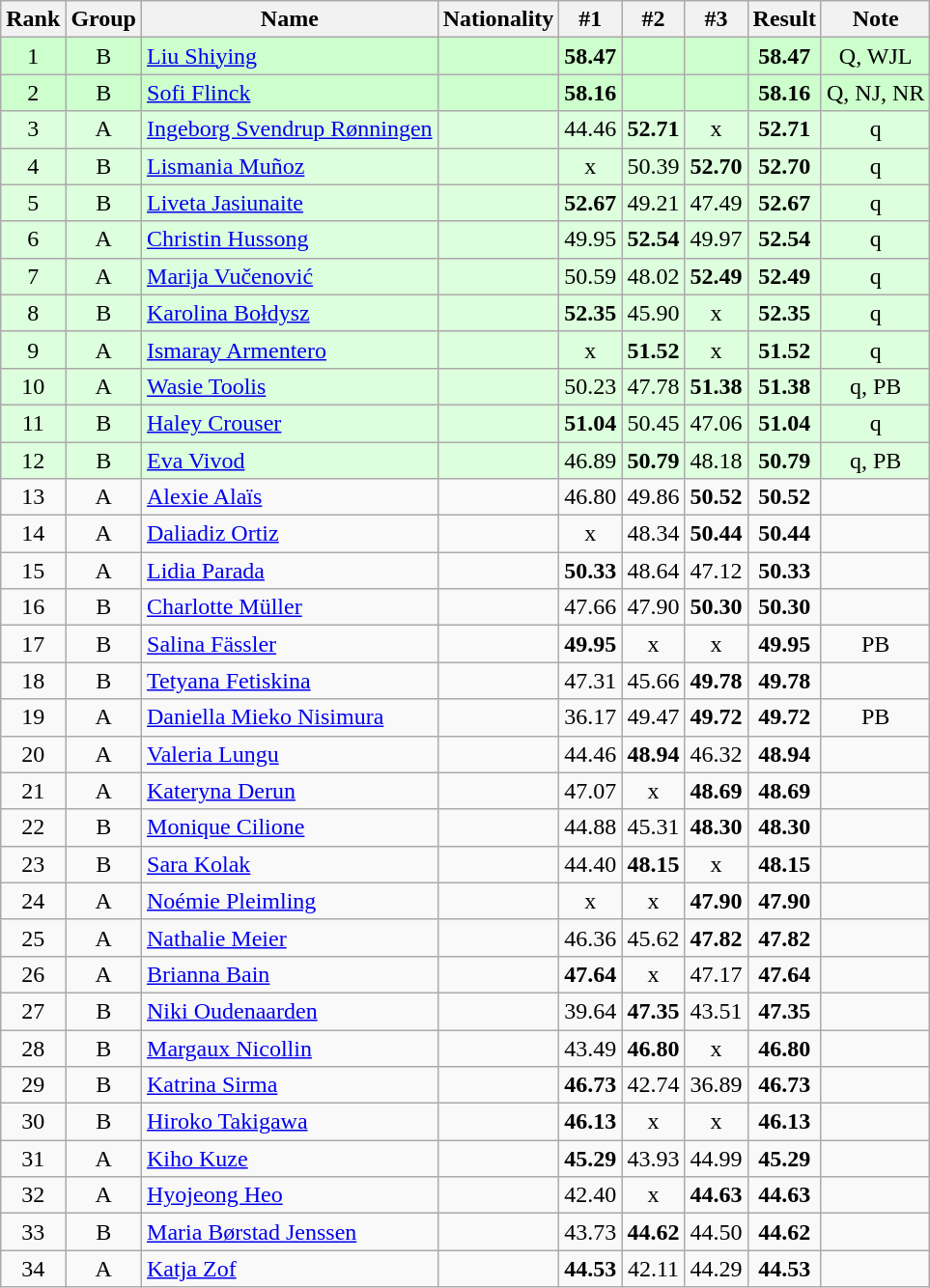<table class="wikitable sortable" style="text-align:center">
<tr>
<th>Rank</th>
<th>Group</th>
<th>Name</th>
<th>Nationality</th>
<th>#1</th>
<th>#2</th>
<th>#3</th>
<th>Result</th>
<th>Note</th>
</tr>
<tr bgcolor=ccffcc>
<td>1</td>
<td>B</td>
<td align=left><a href='#'>Liu Shiying</a></td>
<td align=left></td>
<td><strong>58.47</strong></td>
<td></td>
<td></td>
<td><strong>58.47</strong></td>
<td>Q, WJL</td>
</tr>
<tr bgcolor=ccffcc>
<td>2</td>
<td>B</td>
<td align=left><a href='#'>Sofi Flinck</a></td>
<td align=left></td>
<td><strong>58.16</strong></td>
<td></td>
<td></td>
<td><strong>58.16</strong></td>
<td>Q, NJ, NR</td>
</tr>
<tr bgcolor=ddffdd>
<td>3</td>
<td>A</td>
<td align=left><a href='#'>Ingeborg Svendrup Rønningen</a></td>
<td align=left></td>
<td>44.46</td>
<td><strong>52.71</strong></td>
<td>x</td>
<td><strong>52.71</strong></td>
<td>q</td>
</tr>
<tr bgcolor=ddffdd>
<td>4</td>
<td>B</td>
<td align=left><a href='#'>Lismania Muñoz</a></td>
<td align=left></td>
<td>x</td>
<td>50.39</td>
<td><strong>52.70</strong></td>
<td><strong>52.70</strong></td>
<td>q</td>
</tr>
<tr bgcolor=ddffdd>
<td>5</td>
<td>B</td>
<td align=left><a href='#'>Liveta Jasiunaite</a></td>
<td align=left></td>
<td><strong>52.67</strong></td>
<td>49.21</td>
<td>47.49</td>
<td><strong>52.67</strong></td>
<td>q</td>
</tr>
<tr bgcolor=ddffdd>
<td>6</td>
<td>A</td>
<td align=left><a href='#'>Christin Hussong</a></td>
<td align=left></td>
<td>49.95</td>
<td><strong>52.54</strong></td>
<td>49.97</td>
<td><strong>52.54</strong></td>
<td>q</td>
</tr>
<tr bgcolor=ddffdd>
<td>7</td>
<td>A</td>
<td align=left><a href='#'>Marija Vučenović</a></td>
<td align=left></td>
<td>50.59</td>
<td>48.02</td>
<td><strong>52.49</strong></td>
<td><strong>52.49</strong></td>
<td>q</td>
</tr>
<tr bgcolor=ddffdd>
<td>8</td>
<td>B</td>
<td align=left><a href='#'>Karolina Bołdysz</a></td>
<td align=left></td>
<td><strong>52.35</strong></td>
<td>45.90</td>
<td>x</td>
<td><strong>52.35</strong></td>
<td>q</td>
</tr>
<tr bgcolor=ddffdd>
<td>9</td>
<td>A</td>
<td align=left><a href='#'>Ismaray Armentero</a></td>
<td align=left></td>
<td>x</td>
<td><strong>51.52</strong></td>
<td>x</td>
<td><strong>51.52</strong></td>
<td>q</td>
</tr>
<tr bgcolor=ddffdd>
<td>10</td>
<td>A</td>
<td align=left><a href='#'>Wasie Toolis</a></td>
<td align=left></td>
<td>50.23</td>
<td>47.78</td>
<td><strong>51.38</strong></td>
<td><strong>51.38</strong></td>
<td>q, PB</td>
</tr>
<tr bgcolor=ddffdd>
<td>11</td>
<td>B</td>
<td align=left><a href='#'>Haley Crouser</a></td>
<td align=left></td>
<td><strong>51.04</strong></td>
<td>50.45</td>
<td>47.06</td>
<td><strong>51.04</strong></td>
<td>q</td>
</tr>
<tr bgcolor=ddffdd>
<td>12</td>
<td>B</td>
<td align=left><a href='#'>Eva Vivod</a></td>
<td align=left></td>
<td>46.89</td>
<td><strong>50.79</strong></td>
<td>48.18</td>
<td><strong>50.79</strong></td>
<td>q, PB</td>
</tr>
<tr>
<td>13</td>
<td>A</td>
<td align=left><a href='#'>Alexie Alaïs</a></td>
<td align=left></td>
<td>46.80</td>
<td>49.86</td>
<td><strong>50.52</strong></td>
<td><strong>50.52</strong></td>
<td></td>
</tr>
<tr>
<td>14</td>
<td>A</td>
<td align=left><a href='#'>Daliadiz Ortiz</a></td>
<td align=left></td>
<td>x</td>
<td>48.34</td>
<td><strong>50.44</strong></td>
<td><strong>50.44</strong></td>
<td></td>
</tr>
<tr>
<td>15</td>
<td>A</td>
<td align=left><a href='#'>Lidia Parada</a></td>
<td align=left></td>
<td><strong>50.33</strong></td>
<td>48.64</td>
<td>47.12</td>
<td><strong>50.33</strong></td>
<td></td>
</tr>
<tr>
<td>16</td>
<td>B</td>
<td align=left><a href='#'>Charlotte Müller</a></td>
<td align=left></td>
<td>47.66</td>
<td>47.90</td>
<td><strong>50.30</strong></td>
<td><strong>50.30</strong></td>
<td></td>
</tr>
<tr>
<td>17</td>
<td>B</td>
<td align=left><a href='#'>Salina Fässler</a></td>
<td align=left></td>
<td><strong>49.95</strong></td>
<td>x</td>
<td>x</td>
<td><strong>49.95</strong></td>
<td>PB</td>
</tr>
<tr>
<td>18</td>
<td>B</td>
<td align=left><a href='#'>Tetyana Fetiskina</a></td>
<td align=left></td>
<td>47.31</td>
<td>45.66</td>
<td><strong>49.78</strong></td>
<td><strong>49.78</strong></td>
<td></td>
</tr>
<tr>
<td>19</td>
<td>A</td>
<td align=left><a href='#'>Daniella Mieko Nisimura</a></td>
<td align=left></td>
<td>36.17</td>
<td>49.47</td>
<td><strong>49.72</strong></td>
<td><strong>49.72</strong></td>
<td>PB</td>
</tr>
<tr>
<td>20</td>
<td>A</td>
<td align=left><a href='#'>Valeria Lungu</a></td>
<td align=left></td>
<td>44.46</td>
<td><strong>48.94</strong></td>
<td>46.32</td>
<td><strong>48.94</strong></td>
<td></td>
</tr>
<tr>
<td>21</td>
<td>A</td>
<td align=left><a href='#'>Kateryna Derun</a></td>
<td align=left></td>
<td>47.07</td>
<td>x</td>
<td><strong>48.69</strong></td>
<td><strong>48.69</strong></td>
<td></td>
</tr>
<tr>
<td>22</td>
<td>B</td>
<td align=left><a href='#'>Monique Cilione</a></td>
<td align=left></td>
<td>44.88</td>
<td>45.31</td>
<td><strong>48.30</strong></td>
<td><strong>48.30</strong></td>
<td></td>
</tr>
<tr>
<td>23</td>
<td>B</td>
<td align=left><a href='#'>Sara Kolak</a></td>
<td align=left></td>
<td>44.40</td>
<td><strong>48.15</strong></td>
<td>x</td>
<td><strong>48.15</strong></td>
<td></td>
</tr>
<tr>
<td>24</td>
<td>A</td>
<td align=left><a href='#'>Noémie Pleimling</a></td>
<td align=left></td>
<td>x</td>
<td>x</td>
<td><strong>47.90</strong></td>
<td><strong>47.90</strong></td>
<td></td>
</tr>
<tr>
<td>25</td>
<td>A</td>
<td align=left><a href='#'>Nathalie Meier</a></td>
<td align=left></td>
<td>46.36</td>
<td>45.62</td>
<td><strong>47.82</strong></td>
<td><strong>47.82</strong></td>
<td></td>
</tr>
<tr>
<td>26</td>
<td>A</td>
<td align=left><a href='#'>Brianna Bain</a></td>
<td align=left></td>
<td><strong>47.64</strong></td>
<td>x</td>
<td>47.17</td>
<td><strong>47.64</strong></td>
<td></td>
</tr>
<tr>
<td>27</td>
<td>B</td>
<td align=left><a href='#'>Niki Oudenaarden</a></td>
<td align=left></td>
<td>39.64</td>
<td><strong>47.35</strong></td>
<td>43.51</td>
<td><strong>47.35</strong></td>
<td></td>
</tr>
<tr>
<td>28</td>
<td>B</td>
<td align=left><a href='#'>Margaux Nicollin</a></td>
<td align=left></td>
<td>43.49</td>
<td><strong>46.80</strong></td>
<td>x</td>
<td><strong>46.80</strong></td>
<td></td>
</tr>
<tr>
<td>29</td>
<td>B</td>
<td align=left><a href='#'>Katrina Sirma</a></td>
<td align=left></td>
<td><strong>46.73</strong></td>
<td>42.74</td>
<td>36.89</td>
<td><strong>46.73</strong></td>
<td></td>
</tr>
<tr>
<td>30</td>
<td>B</td>
<td align=left><a href='#'>Hiroko Takigawa</a></td>
<td align=left></td>
<td><strong>46.13</strong></td>
<td>x</td>
<td>x</td>
<td><strong>46.13</strong></td>
<td></td>
</tr>
<tr>
<td>31</td>
<td>A</td>
<td align=left><a href='#'>Kiho Kuze</a></td>
<td align=left></td>
<td><strong>45.29</strong></td>
<td>43.93</td>
<td>44.99</td>
<td><strong>45.29</strong></td>
<td></td>
</tr>
<tr>
<td>32</td>
<td>A</td>
<td align=left><a href='#'>Hyojeong Heo</a></td>
<td align=left></td>
<td>42.40</td>
<td>x</td>
<td><strong>44.63</strong></td>
<td><strong>44.63</strong></td>
<td></td>
</tr>
<tr>
<td>33</td>
<td>B</td>
<td align=left><a href='#'>Maria Børstad Jenssen</a></td>
<td align=left></td>
<td>43.73</td>
<td><strong>44.62</strong></td>
<td>44.50</td>
<td><strong>44.62</strong></td>
<td></td>
</tr>
<tr>
<td>34</td>
<td>A</td>
<td align=left><a href='#'>Katja Zof</a></td>
<td align=left></td>
<td><strong>44.53</strong></td>
<td>42.11</td>
<td>44.29</td>
<td><strong>44.53</strong></td>
<td></td>
</tr>
</table>
